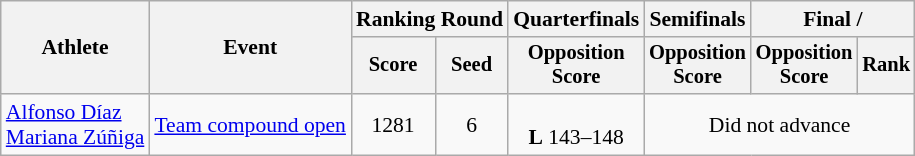<table class="wikitable" style="font-size:90%;text-align:center">
<tr>
<th rowspan="2">Athlete</th>
<th rowspan="2">Event</th>
<th colspan="2">Ranking Round</th>
<th>Quarterfinals</th>
<th>Semifinals</th>
<th colspan="2">Final / </th>
</tr>
<tr style="font-size:95%">
<th>Score</th>
<th>Seed</th>
<th>Opposition<br>Score</th>
<th>Opposition<br>Score</th>
<th>Opposition<br>Score</th>
<th>Rank</th>
</tr>
<tr>
<td align="left"><a href='#'>Alfonso Díaz</a><br><a href='#'>Mariana Zúñiga</a></td>
<td align="left"><a href='#'>Team compound open</a></td>
<td>1281</td>
<td>6</td>
<td><br><strong>L</strong> 143–148</td>
<td colspan= 3>Did not advance</td>
</tr>
</table>
